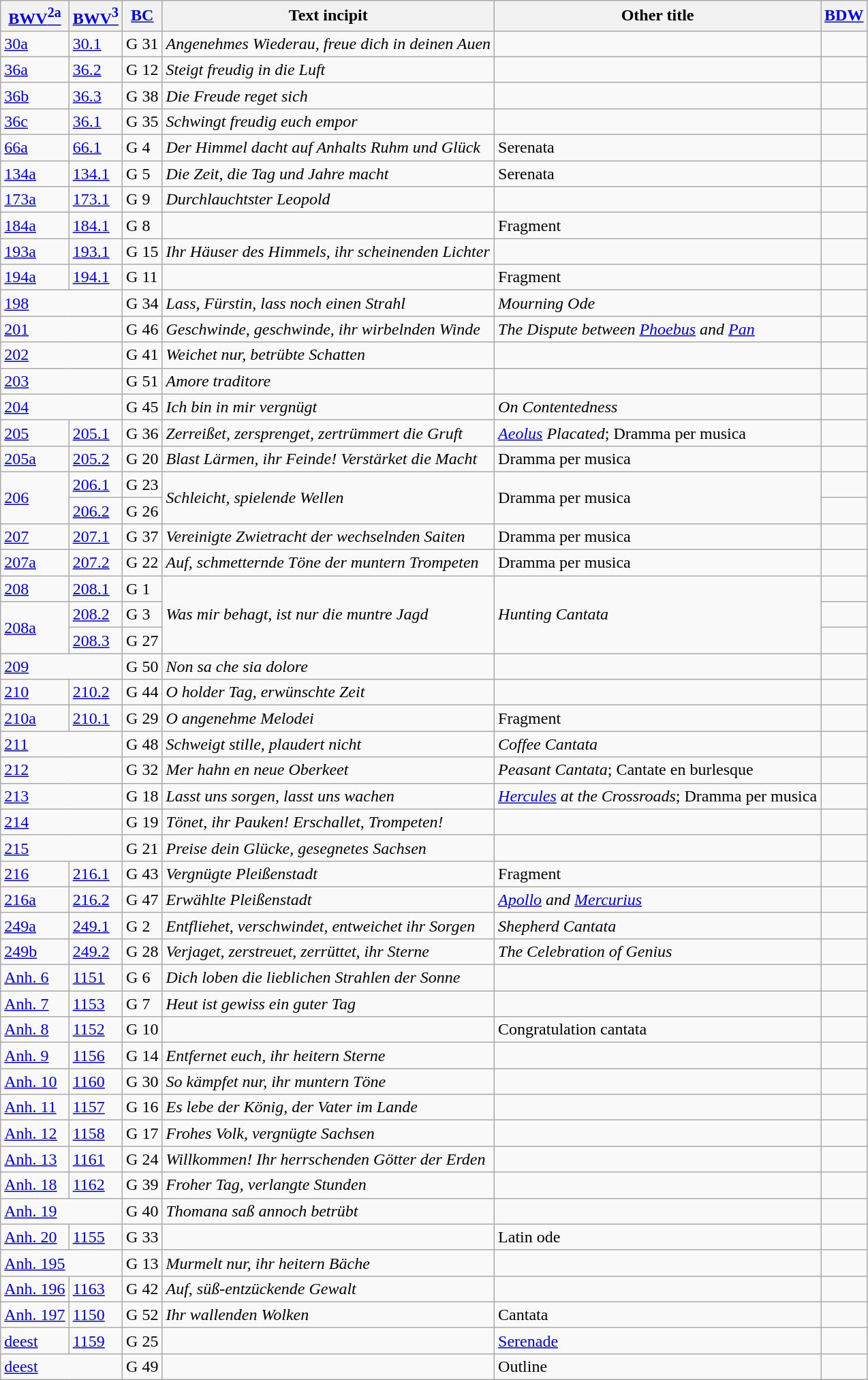<table class="wikitable sortable">
<tr>
<th><a href='#'>BWV<sup>2a</sup></a></th>
<th><a href='#'>BWV<sup>3</sup></a></th>
<th><a href='#'>BC</a></th>
<th>Text incipit</th>
<th>Other title</th>
<th><a href='#'>BDW</a></th>
</tr>
<tr>
<td><a href='#'>30a</a></td>
<td><a href='#'>30.1</a></td>
<td>G 31</td>
<td><em>Angenehmes Wiederau, freue dich in deinen Auen</em></td>
<td></td>
<td></td>
</tr>
<tr>
<td><a href='#'>36a</a></td>
<td><a href='#'>36.2</a></td>
<td>G 12</td>
<td><em>Steigt freudig in die Luft</em></td>
<td></td>
<td></td>
</tr>
<tr>
<td><a href='#'>36b</a></td>
<td><a href='#'>36.3</a></td>
<td>G 38</td>
<td><em>Die Freude reget sich</em></td>
<td></td>
<td></td>
</tr>
<tr>
<td><a href='#'>36c</a></td>
<td><a href='#'>36.1</a></td>
<td>G 35</td>
<td><em>Schwingt freudig euch empor</em></td>
<td></td>
<td></td>
</tr>
<tr>
<td><a href='#'>66a</a></td>
<td><a href='#'>66.1</a></td>
<td>G 4</td>
<td><em>Der Himmel dacht auf Anhalts Ruhm und Glück</em></td>
<td>Serenata</td>
<td></td>
</tr>
<tr>
<td><a href='#'>134a</a></td>
<td><a href='#'>134.1</a></td>
<td>G 5</td>
<td><em>Die Zeit, die Tag und Jahre macht</em></td>
<td>Serenata</td>
<td></td>
</tr>
<tr>
<td><a href='#'>173a</a></td>
<td><a href='#'>173.1</a></td>
<td>G 9</td>
<td><em>Durchlauchtster Leopold</em></td>
<td></td>
<td></td>
</tr>
<tr>
<td><a href='#'>184a</a></td>
<td><a href='#'>184.1</a></td>
<td>G 8</td>
<td></td>
<td>Fragment</td>
<td></td>
</tr>
<tr>
<td><a href='#'>193a</a></td>
<td><a href='#'>193.1</a></td>
<td>G 15</td>
<td><em>Ihr Häuser des Himmels, ihr scheinenden Lichter</em></td>
<td></td>
<td></td>
</tr>
<tr>
<td><a href='#'>194a</a></td>
<td><a href='#'>194.1</a></td>
<td>G 11</td>
<td></td>
<td>Fragment</td>
<td></td>
</tr>
<tr>
<td colspan="2"><a href='#'>198</a></td>
<td>G 34</td>
<td><em>Lass, Fürstin, lass noch einen Strahl</em></td>
<td><em>Mourning Ode</em></td>
<td></td>
</tr>
<tr>
<td colspan="2"><a href='#'>201</a></td>
<td>G 46</td>
<td><em>Geschwinde, geschwinde, ihr wirbelnden Winde</em></td>
<td><em>The Dispute between <a href='#'>Phoebus</a> and <a href='#'>Pan</a></em></td>
<td></td>
</tr>
<tr>
<td colspan="2"><a href='#'>202</a></td>
<td>G 41</td>
<td><em>Weichet nur, betrübte Schatten</em></td>
<td></td>
<td></td>
</tr>
<tr>
<td colspan="2"><a href='#'>203</a></td>
<td>G 51</td>
<td><em>Amore traditore</em></td>
<td></td>
<td></td>
</tr>
<tr>
<td colspan="2"><a href='#'>204</a></td>
<td>G 45</td>
<td><em>Ich bin in mir vergnügt</em></td>
<td><em>On Contentedness</em></td>
<td></td>
</tr>
<tr>
<td><a href='#'>205</a></td>
<td><a href='#'>205.1</a></td>
<td>G 36</td>
<td><em>Zerreißet, zersprenget, zertrümmert die Gruft</em></td>
<td><em><a href='#'>Aeolus</a> Placated</em>; Dramma per musica</td>
<td></td>
</tr>
<tr>
<td><a href='#'>205a</a></td>
<td><a href='#'>205.2</a></td>
<td>G 20</td>
<td><em>Blast Lärmen, ihr Feinde! Verstärket die Macht</em></td>
<td>Dramma per musica</td>
<td></td>
</tr>
<tr>
<td rowspan="2"><a href='#'>206</a></td>
<td><a href='#'>206.1</a></td>
<td>G 23</td>
<td rowspan="2"><em>Schleicht, spielende Wellen</em></td>
<td rowspan="2">Dramma per musica</td>
<td></td>
</tr>
<tr>
<td><a href='#'>206.2</a></td>
<td>G 26</td>
<td></td>
</tr>
<tr>
<td><a href='#'>207</a></td>
<td><a href='#'>207.1</a></td>
<td>G 37</td>
<td><em>Vereinigte Zwietracht der wechselnden Saiten</em></td>
<td>Dramma per musica</td>
<td></td>
</tr>
<tr>
<td><a href='#'>207a</a></td>
<td><a href='#'>207.2</a></td>
<td>G 22</td>
<td><em>Auf, schmetternde Töne der muntern Trompeten</em></td>
<td>Dramma per musica</td>
<td></td>
</tr>
<tr>
<td><a href='#'>208</a></td>
<td><a href='#'>208.1</a></td>
<td>G 1</td>
<td rowspan="3"><em>Was mir behagt, ist nur die muntre Jagd</em></td>
<td rowspan="3"><em>Hunting Cantata</em></td>
<td></td>
</tr>
<tr>
<td rowspan="2"><a href='#'>208a</a></td>
<td><a href='#'>208.2</a></td>
<td>G 3</td>
<td></td>
</tr>
<tr>
<td><a href='#'>208.3</a></td>
<td>G 27</td>
<td></td>
</tr>
<tr>
<td colspan="2"><a href='#'>209</a></td>
<td>G 50</td>
<td><em>Non sa che sia dolore</em></td>
<td></td>
<td></td>
</tr>
<tr>
<td><a href='#'>210</a></td>
<td><a href='#'>210.2</a></td>
<td>G 44</td>
<td><em>O holder Tag, erwünschte Zeit</em></td>
<td></td>
<td></td>
</tr>
<tr>
<td><a href='#'>210a</a></td>
<td><a href='#'>210.1</a></td>
<td>G 29</td>
<td><em>O angenehme Melodei</em></td>
<td>Fragment</td>
<td></td>
</tr>
<tr>
<td colspan="2"><a href='#'>211</a></td>
<td>G 48</td>
<td><em>Schweigt stille, plaudert nicht</em></td>
<td><em>Coffee Cantata</em></td>
<td></td>
</tr>
<tr>
<td colspan="2"><a href='#'>212</a></td>
<td>G 32</td>
<td><em>Mer hahn en neue Oberkeet</em></td>
<td><em>Peasant Cantata</em>; Cantate en burlesque</td>
<td></td>
</tr>
<tr>
<td colspan="2"><a href='#'>213</a></td>
<td>G 18</td>
<td><em>Lasst uns sorgen, lasst uns wachen</em></td>
<td><em><a href='#'>Hercules</a> at the Crossroads</em>; Dramma per musica</td>
<td></td>
</tr>
<tr>
<td colspan="2"><a href='#'>214</a></td>
<td>G 19</td>
<td><em>Tönet, ihr Pauken! Erschallet, Trompeten!</em></td>
<td></td>
<td></td>
</tr>
<tr>
<td colspan="2"><a href='#'>215</a></td>
<td>G 21</td>
<td><em>Preise dein Glücke, gesegnetes Sachsen</em></td>
<td></td>
<td></td>
</tr>
<tr>
<td><a href='#'>216</a></td>
<td><a href='#'>216.1</a></td>
<td>G 43</td>
<td><em>Vergnügte Pleißenstadt</em></td>
<td>Fragment</td>
<td></td>
</tr>
<tr>
<td><a href='#'>216a</a></td>
<td><a href='#'>216.2</a></td>
<td>G 47</td>
<td><em>Erwählte Pleißenstadt</em></td>
<td><em><a href='#'>Apollo</a> and <a href='#'>Mercurius</a></em></td>
<td></td>
</tr>
<tr>
<td><a href='#'>249a</a></td>
<td><a href='#'>249.1</a></td>
<td>G 2</td>
<td><em>Entfliehet, verschwindet, entweichet ihr Sorgen</em></td>
<td><em>Shepherd Cantata</em></td>
<td></td>
</tr>
<tr>
<td><a href='#'>249b</a></td>
<td><a href='#'>249.2</a></td>
<td>G 28</td>
<td><em>Verjaget, zerstreuet, zerrüttet, ihr Sterne</em></td>
<td><em>The Celebration of Genius</em></td>
<td></td>
</tr>
<tr>
<td><a href='#'>Anh. 6</a></td>
<td><a href='#'>1151</a></td>
<td>G 6</td>
<td><em>Dich loben die lieblichen Strahlen der Sonne</em></td>
<td></td>
<td></td>
</tr>
<tr>
<td><a href='#'>Anh. 7</a></td>
<td><a href='#'>1153</a></td>
<td>G 7</td>
<td><em>Heut ist gewiss ein guter Tag</em></td>
<td></td>
<td></td>
</tr>
<tr>
<td><a href='#'>Anh. 8</a></td>
<td><a href='#'>1152</a></td>
<td>G 10</td>
<td></td>
<td>Congratulation cantata</td>
<td></td>
</tr>
<tr>
<td><a href='#'>Anh. 9</a></td>
<td><a href='#'>1156</a></td>
<td>G 14</td>
<td><em>Entfernet euch, ihr heitern Sterne</em></td>
<td></td>
<td></td>
</tr>
<tr>
<td><a href='#'>Anh. 10</a></td>
<td><a href='#'>1160</a></td>
<td>G 30</td>
<td><em>So kämpfet nur, ihr muntern Töne</em></td>
<td></td>
<td></td>
</tr>
<tr>
<td><a href='#'>Anh. 11</a></td>
<td><a href='#'>1157</a></td>
<td>G 16</td>
<td><em>Es lebe der König, der Vater im Lande</em></td>
<td></td>
<td></td>
</tr>
<tr>
<td><a href='#'>Anh. 12</a></td>
<td><a href='#'>1158</a></td>
<td>G 17</td>
<td><em>Frohes Volk, vergnügte Sachsen</em></td>
<td></td>
<td></td>
</tr>
<tr>
<td><a href='#'>Anh. 13</a></td>
<td><a href='#'>1161</a></td>
<td>G 24</td>
<td><em>Willkommen! Ihr herrschenden Götter der Erden</em></td>
<td></td>
<td></td>
</tr>
<tr>
<td><a href='#'>Anh. 18</a></td>
<td><a href='#'>1162</a></td>
<td>G 39</td>
<td><em>Froher Tag, verlangte Stunden</em></td>
<td></td>
<td></td>
</tr>
<tr>
<td colspan="2"><a href='#'>Anh. 19</a></td>
<td>G 40</td>
<td><em>Thomana saß annoch betrübt</em></td>
<td></td>
<td></td>
</tr>
<tr>
<td><a href='#'>Anh. 20</a></td>
<td><a href='#'>1155</a></td>
<td>G 33</td>
<td></td>
<td>Latin ode</td>
<td></td>
</tr>
<tr>
<td colspan="2"><a href='#'>Anh. 195</a></td>
<td>G 13</td>
<td><em>Murmelt nur, ihr heitern Bäche</em></td>
<td></td>
<td></td>
</tr>
<tr>
<td><a href='#'>Anh. 196</a></td>
<td><a href='#'>1163</a></td>
<td>G 42</td>
<td><em>Auf, süß-entzückende Gewalt</em></td>
<td></td>
<td></td>
</tr>
<tr>
<td><a href='#'>Anh. 197</a></td>
<td><a href='#'>1150</a></td>
<td>G 52</td>
<td><em>Ihr wallenden Wolken</em></td>
<td>Cantata</td>
<td></td>
</tr>
<tr>
<td><a href='#'>deest</a></td>
<td><a href='#'>1159</a></td>
<td>G 25</td>
<td></td>
<td><a href='#'>Serenade</a></td>
<td></td>
</tr>
<tr>
<td colspan="2"><a href='#'>deest</a></td>
<td>G 49</td>
<td></td>
<td>Outline</td>
<td></td>
</tr>
</table>
